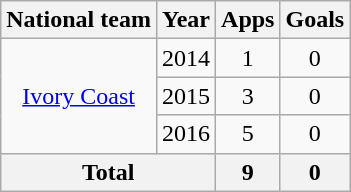<table class="wikitable" style="text-align:center">
<tr>
<th>National team</th>
<th>Year</th>
<th>Apps</th>
<th>Goals</th>
</tr>
<tr>
<td rowspan="3"><a href='#'>Ivory Coast</a></td>
<td>2014</td>
<td>1</td>
<td>0</td>
</tr>
<tr>
<td>2015</td>
<td>3</td>
<td>0</td>
</tr>
<tr>
<td>2016</td>
<td>5</td>
<td>0</td>
</tr>
<tr>
<th colspan="2">Total</th>
<th>9</th>
<th>0</th>
</tr>
</table>
